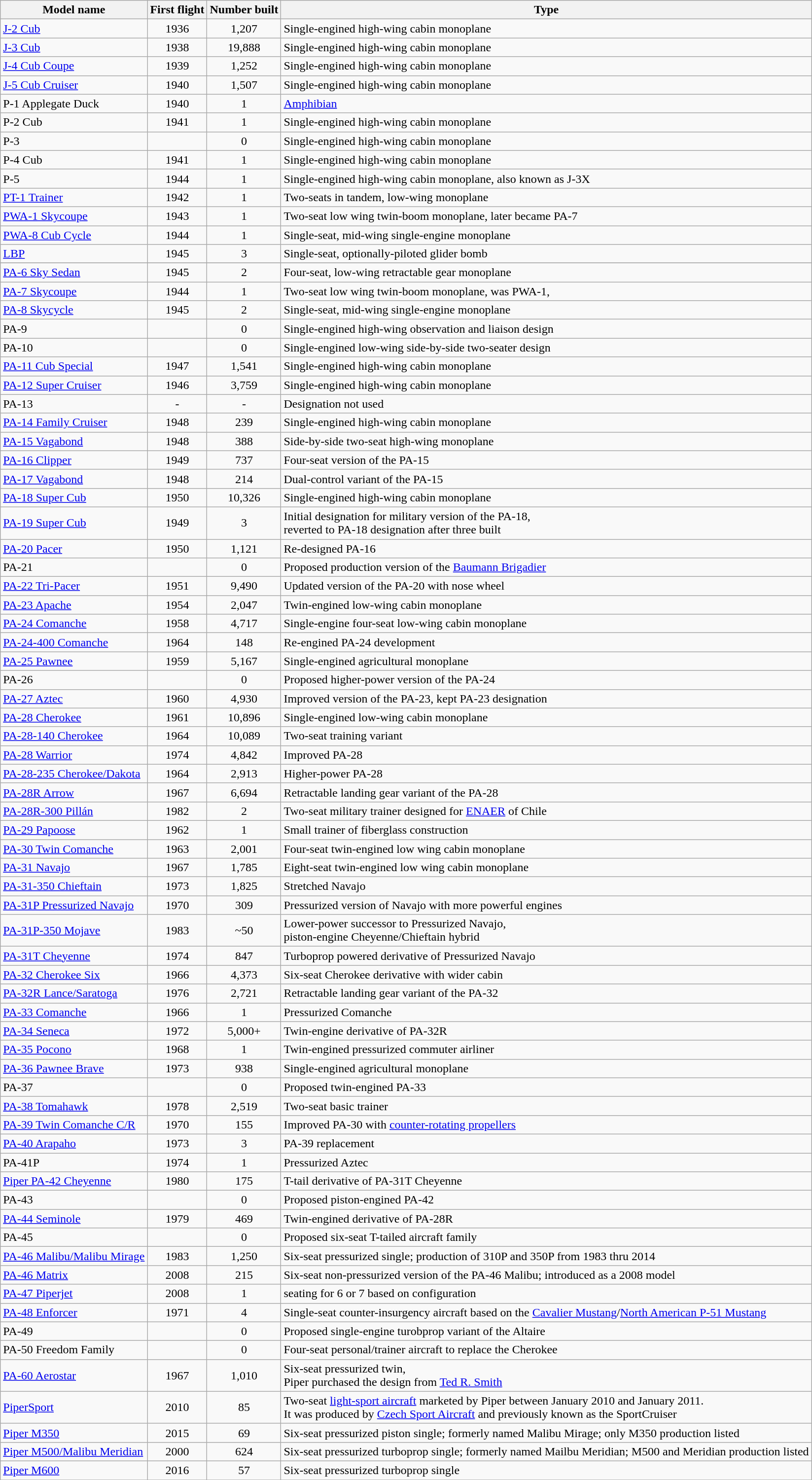<table class="wikitable sortable">
<tr>
<th>Model name</th>
<th>First flight</th>
<th data-sort-type=number>Number built</th>
<th>Type</th>
</tr>
<tr>
<td align=left><a href='#'>J-2 Cub</a></td>
<td align=center>1936</td>
<td align=center>1,207</td>
<td align=left>Single-engined high-wing cabin monoplane</td>
</tr>
<tr>
<td align=left><a href='#'>J-3 Cub</a></td>
<td align=center>1938</td>
<td align=center>19,888</td>
<td align=left>Single-engined high-wing cabin monoplane</td>
</tr>
<tr>
<td align=left><a href='#'>J-4 Cub Coupe</a></td>
<td align=center>1939</td>
<td align=center>1,252</td>
<td align=left>Single-engined high-wing cabin monoplane</td>
</tr>
<tr>
<td align=left><a href='#'>J-5 Cub Cruiser</a></td>
<td align=center>1940</td>
<td align=center>1,507</td>
<td align=left>Single-engined high-wing cabin monoplane</td>
</tr>
<tr>
<td align=left>P-1 Applegate Duck</td>
<td align=center>1940</td>
<td align=center>1</td>
<td align=left><a href='#'>Amphibian</a></td>
</tr>
<tr>
<td align=left>P-2 Cub</td>
<td align=center>1941</td>
<td align=center>1</td>
<td align=left>Single-engined high-wing cabin monoplane</td>
</tr>
<tr>
<td align=left>P-3</td>
<td align=center></td>
<td align=center>0</td>
<td align=left>Single-engined high-wing cabin monoplane</td>
</tr>
<tr>
<td align=left>P-4 Cub</td>
<td align=center>1941</td>
<td align=center>1</td>
<td align=left>Single-engined high-wing cabin monoplane</td>
</tr>
<tr>
<td align=left>P-5</td>
<td align=center>1944</td>
<td align=center>1</td>
<td align=left>Single-engined high-wing cabin monoplane, also known as J-3X</td>
</tr>
<tr>
<td align=left><a href='#'>PT-1 Trainer</a></td>
<td align=center>1942</td>
<td align=center>1</td>
<td align=left>Two-seats in tandem, low-wing monoplane</td>
</tr>
<tr>
<td align=left><a href='#'>PWA-1 Skycoupe</a></td>
<td align=center>1943</td>
<td align=center>1</td>
<td align=left>Two-seat low wing twin-boom monoplane, later became PA-7</td>
</tr>
<tr>
<td align=left><a href='#'>PWA-8 Cub Cycle</a></td>
<td align=center>1944</td>
<td align=center>1</td>
<td align=left>Single-seat, mid-wing single-engine monoplane</td>
</tr>
<tr>
<td align=left><a href='#'>LBP</a></td>
<td align=center>1945</td>
<td align=center>3</td>
<td align=left>Single-seat, optionally-piloted glider bomb</td>
</tr>
<tr>
</tr>
<tr>
<td align=left><a href='#'>PA-6 Sky Sedan</a></td>
<td align=center>1945</td>
<td align=center>2</td>
<td align=left>Four-seat, low-wing retractable gear monoplane</td>
</tr>
<tr>
<td align=left><a href='#'>PA-7 Skycoupe</a></td>
<td align=center>1944</td>
<td align=center>1</td>
<td align=left>Two-seat low wing twin-boom monoplane, was PWA-1,</td>
</tr>
<tr>
<td align=left><a href='#'>PA-8 Skycycle</a></td>
<td align=center>1945</td>
<td align=center>2</td>
<td align=left>Single-seat, mid-wing single-engine monoplane</td>
</tr>
<tr>
<td align=left>PA-9</td>
<td align=center></td>
<td align=center>0</td>
<td align=left>Single-engined high-wing observation and liaison design</td>
</tr>
<tr>
<td align=left>PA-10</td>
<td align=center></td>
<td align=center>0</td>
<td align=left>Single-engined low-wing side-by-side two-seater design</td>
</tr>
<tr>
<td align=left><a href='#'>PA-11 Cub Special</a></td>
<td align=center>1947</td>
<td align=center>1,541</td>
<td align=left>Single-engined high-wing cabin monoplane</td>
</tr>
<tr>
<td align=left><a href='#'>PA-12 Super Cruiser</a></td>
<td align=center>1946</td>
<td align=center>3,759</td>
<td align=left>Single-engined high-wing cabin monoplane</td>
</tr>
<tr>
<td align=left>PA-13</td>
<td align=center>-</td>
<td align=center>-</td>
<td align=left>Designation not used</td>
</tr>
<tr>
<td align=left><a href='#'>PA-14 Family Cruiser</a></td>
<td align=center>1948</td>
<td align=center>239</td>
<td align=left>Single-engined high-wing cabin monoplane</td>
</tr>
<tr>
<td align=left><a href='#'>PA-15 Vagabond</a></td>
<td align=center>1948</td>
<td align=center>388</td>
<td align=left>Side-by-side two-seat high-wing monoplane</td>
</tr>
<tr>
<td align=left><a href='#'>PA-16 Clipper</a></td>
<td align=center>1949</td>
<td align=center>737</td>
<td align=left>Four-seat version of the PA-15</td>
</tr>
<tr>
<td align=left><a href='#'>PA-17 Vagabond</a></td>
<td align=center>1948</td>
<td align=center>214</td>
<td align=left>Dual-control variant of the PA-15</td>
</tr>
<tr>
<td align=left><a href='#'>PA-18 Super Cub</a></td>
<td align=center>1950</td>
<td align=center>10,326</td>
<td align=left>Single-engined high-wing cabin monoplane</td>
</tr>
<tr>
<td align=left><a href='#'>PA-19 Super Cub</a></td>
<td align=center>1949</td>
<td align=center>3</td>
<td align=left>Initial designation for military version of the PA-18,<br> reverted to PA-18 designation after three built</td>
</tr>
<tr>
<td align=left><a href='#'>PA-20 Pacer</a></td>
<td align=center>1950</td>
<td align=center>1,121</td>
<td align=left>Re-designed PA-16</td>
</tr>
<tr>
<td align=left>PA-21</td>
<td align=center></td>
<td align=center>0</td>
<td align=left>Proposed production version of the <a href='#'>Baumann Brigadier</a></td>
</tr>
<tr>
<td align=left><a href='#'>PA-22 Tri-Pacer</a></td>
<td align=center>1951</td>
<td align=center>9,490</td>
<td align=left>Updated version of the PA-20 with nose wheel</td>
</tr>
<tr>
<td align=left><a href='#'>PA-23 Apache</a></td>
<td align=center>1954</td>
<td align=center>2,047</td>
<td align=left>Twin-engined low-wing cabin monoplane</td>
</tr>
<tr>
<td align=left><a href='#'>PA-24 Comanche</a></td>
<td align=center>1958</td>
<td align=center>4,717</td>
<td align=left>Single-engine four-seat low-wing cabin monoplane</td>
</tr>
<tr>
<td align=left><a href='#'>PA-24-400 Comanche</a></td>
<td align=center>1964</td>
<td align=center>148</td>
<td align=left>Re-engined PA-24 development</td>
</tr>
<tr>
<td align=left><a href='#'>PA-25 Pawnee</a></td>
<td align=center>1959</td>
<td align=center>5,167</td>
<td align=left>Single-engined agricultural monoplane</td>
</tr>
<tr>
<td align=left>PA-26</td>
<td align=center></td>
<td align=center>0</td>
<td align=left>Proposed higher-power version of the PA-24</td>
</tr>
<tr>
<td align=left><a href='#'>PA-27 Aztec</a></td>
<td align=center>1960</td>
<td align=center>4,930</td>
<td align=left>Improved version of the PA-23, kept PA-23 designation</td>
</tr>
<tr>
<td align=left><a href='#'>PA-28 Cherokee</a></td>
<td align=center>1961</td>
<td align=center>10,896</td>
<td align=left>Single-engined low-wing cabin monoplane</td>
</tr>
<tr>
<td align=left><a href='#'>PA-28-140 Cherokee</a></td>
<td align=center>1964</td>
<td align=center>10,089</td>
<td align=left>Two-seat training variant</td>
</tr>
<tr>
<td align=left><a href='#'>PA-28 Warrior</a></td>
<td align=center>1974</td>
<td align=center>4,842</td>
<td align=left>Improved PA-28</td>
</tr>
<tr>
<td align=left><a href='#'>PA-28-235 Cherokee/Dakota</a></td>
<td align=center>1964</td>
<td align=center>2,913</td>
<td align=left>Higher-power PA-28</td>
</tr>
<tr>
<td align=left><a href='#'>PA-28R Arrow</a></td>
<td align=center>1967</td>
<td align=center>6,694</td>
<td align=left>Retractable landing gear variant of the PA-28</td>
</tr>
<tr>
<td align=left><a href='#'>PA-28R-300 Pillán</a></td>
<td align=center>1982</td>
<td align=center>2</td>
<td align=left>Two-seat military trainer designed for <a href='#'>ENAER</a> of Chile</td>
</tr>
<tr>
<td align=left><a href='#'>PA-29 Papoose</a></td>
<td align=center>1962</td>
<td align=center>1</td>
<td align=left>Small trainer of fiberglass construction</td>
</tr>
<tr>
<td align=left><a href='#'>PA-30 Twin Comanche</a></td>
<td align=center>1963</td>
<td align=center>2,001</td>
<td align=left>Four-seat twin-engined low wing cabin monoplane</td>
</tr>
<tr>
<td align=left><a href='#'>PA-31 Navajo</a></td>
<td align=center>1967</td>
<td align=center>1,785</td>
<td align=left>Eight-seat twin-engined low wing cabin monoplane</td>
</tr>
<tr>
<td align=left><a href='#'>PA-31-350 Chieftain</a></td>
<td align=center>1973</td>
<td align=center>1,825</td>
<td align=left>Stretched Navajo</td>
</tr>
<tr>
<td align=left><a href='#'>PA-31P Pressurized Navajo</a></td>
<td align=center>1970</td>
<td align=center>309</td>
<td align=left>Pressurized version of Navajo with more powerful engines</td>
</tr>
<tr>
<td align=left><a href='#'>PA-31P-350 Mojave</a></td>
<td align=center>1983</td>
<td align=center>~50</td>
<td align=left>Lower-power successor to Pressurized Navajo,<br> piston-engine Cheyenne/Chieftain hybrid</td>
</tr>
<tr>
<td align=left><a href='#'>PA-31T Cheyenne</a></td>
<td align=center>1974</td>
<td align=center>847</td>
<td align=left>Turboprop powered derivative of Pressurized Navajo</td>
</tr>
<tr>
<td align=left><a href='#'>PA-32 Cherokee Six</a></td>
<td align=center>1966</td>
<td align=center>4,373</td>
<td align=left>Six-seat Cherokee derivative with wider cabin</td>
</tr>
<tr>
<td align=left><a href='#'>PA-32R Lance/Saratoga</a></td>
<td align=center>1976</td>
<td align=center>2,721</td>
<td align=left>Retractable landing gear variant of the PA-32</td>
</tr>
<tr>
<td align=left><a href='#'>PA-33 Comanche</a></td>
<td align=center>1966</td>
<td align=center>1</td>
<td align=left>Pressurized Comanche</td>
</tr>
<tr>
<td align=left><a href='#'>PA-34 Seneca</a></td>
<td align=center>1972</td>
<td align=center>5,000+</td>
<td align=left>Twin-engine derivative of PA-32R</td>
</tr>
<tr>
<td align=left><a href='#'>PA-35 Pocono</a></td>
<td align=center>1968</td>
<td align=center>1</td>
<td align=left>Twin-engined pressurized commuter airliner</td>
</tr>
<tr>
<td align=left><a href='#'>PA-36 Pawnee Brave</a></td>
<td align=center>1973</td>
<td align=center>938</td>
<td align=left>Single-engined agricultural monoplane</td>
</tr>
<tr>
<td align=left>PA-37</td>
<td align=center></td>
<td align=center>0</td>
<td align=left>Proposed twin-engined PA-33</td>
</tr>
<tr>
<td align=left><a href='#'>PA-38 Tomahawk</a></td>
<td align=center>1978</td>
<td align=center>2,519</td>
<td align=left>Two-seat basic trainer</td>
</tr>
<tr>
<td align=left><a href='#'>PA-39 Twin Comanche C/R</a></td>
<td align=center>1970</td>
<td align=center>155</td>
<td align=left>Improved PA-30 with <a href='#'>counter-rotating propellers</a></td>
</tr>
<tr>
<td align=left><a href='#'>PA-40 Arapaho</a></td>
<td align=center>1973</td>
<td align=center>3</td>
<td align=left>PA-39 replacement</td>
</tr>
<tr>
<td align=left>PA-41P</td>
<td align=center>1974</td>
<td align=center>1</td>
<td align=left>Pressurized Aztec</td>
</tr>
<tr>
<td align=left><a href='#'>Piper PA-42 Cheyenne</a></td>
<td align=center>1980</td>
<td align=center>175</td>
<td align=left>T-tail derivative of PA-31T Cheyenne</td>
</tr>
<tr>
<td align=left>PA-43</td>
<td align=center></td>
<td align=center>0</td>
<td align=left>Proposed piston-engined PA-42</td>
</tr>
<tr>
<td align=left><a href='#'>PA-44 Seminole</a></td>
<td align=center>1979</td>
<td align=center>469</td>
<td align=left>Twin-engined derivative of PA-28R</td>
</tr>
<tr>
<td align=left>PA-45</td>
<td align=center></td>
<td align=center>0</td>
<td align=left>Proposed six-seat T-tailed aircraft family</td>
</tr>
<tr>
<td align=left><a href='#'>PA-46 Malibu/Malibu Mirage</a></td>
<td align=center>1983</td>
<td align=center>1,250</td>
<td align=left>Six-seat pressurized single; production of 310P and 350P from 1983 thru 2014</td>
</tr>
<tr>
<td align=left><a href='#'>PA-46 Matrix</a></td>
<td align=center>2008</td>
<td align=center>215</td>
<td align=left>Six-seat non-pressurized version of the PA-46 Malibu; introduced as a 2008 model</td>
</tr>
<tr>
<td align=left><a href='#'>PA-47 Piperjet</a></td>
<td align=center>2008</td>
<td align=center>1</td>
<td align=left>seating for 6 or 7 based on configuration</td>
</tr>
<tr>
<td align=left><a href='#'>PA-48 Enforcer</a></td>
<td align=center>1971</td>
<td align=center>4</td>
<td align=left>Single-seat counter-insurgency aircraft based on the <a href='#'>Cavalier Mustang</a>/<a href='#'>North American P-51 Mustang</a></td>
</tr>
<tr>
<td align=left>PA-49</td>
<td align=center></td>
<td align=center>0</td>
<td align=left>Proposed single-engine turobprop variant of the Altaire</td>
</tr>
<tr>
<td align=left>PA-50 Freedom Family</td>
<td align=center></td>
<td align=center>0</td>
<td align=left>Four-seat personal/trainer aircraft to replace the Cherokee</td>
</tr>
<tr>
<td align=left><a href='#'>PA-60 Aerostar</a></td>
<td align=center>1967</td>
<td align=center>1,010</td>
<td align=left>Six-seat pressurized twin,<br> Piper purchased the design from <a href='#'>Ted R. Smith</a></td>
</tr>
<tr>
<td align=left><a href='#'>PiperSport</a></td>
<td align=center>2010</td>
<td align=center>85</td>
<td align=left>Two-seat <a href='#'>light-sport aircraft</a> marketed by Piper between January 2010 and January 2011.<br> It was produced by <a href='#'>Czech Sport Aircraft</a> and previously known as the SportCruiser</td>
</tr>
<tr>
<td align=left><a href='#'>Piper M350</a></td>
<td align=center>2015</td>
<td align=center>69</td>
<td align=left>Six-seat pressurized piston single; formerly named Malibu Mirage; only M350 production listed</td>
</tr>
<tr>
<td align=left><a href='#'>Piper M500/Malibu Meridian</a></td>
<td align=center>2000</td>
<td align=center>624</td>
<td align=left>Six-seat pressurized turboprop single; formerly named Mailbu Meridian; M500 and Meridian production listed</td>
</tr>
<tr>
<td align=left><a href='#'>Piper M600</a></td>
<td align=center>2016</td>
<td align=center>57</td>
<td align=left>Six-seat pressurized turboprop single</td>
</tr>
<tr>
</tr>
</table>
